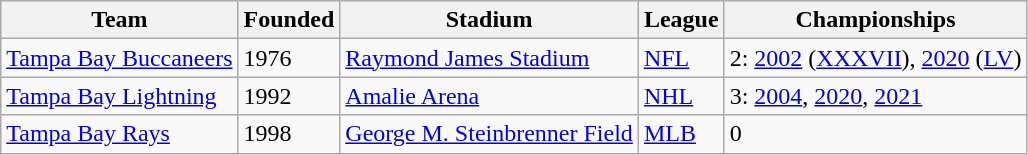<table class="wikitable">
<tr>
<th>Team</th>
<th>Founded</th>
<th>Stadium</th>
<th>League</th>
<th>Championships</th>
</tr>
<tr>
<td><a href='#'>Tampa Bay Buccaneers</a></td>
<td>1976</td>
<td><a href='#'>Raymond James Stadium</a></td>
<td><a href='#'>NFL</a></td>
<td>2: <a href='#'>2002</a> (<a href='#'>XXXVII</a>), <a href='#'>2020</a> (<a href='#'>LV</a>)</td>
</tr>
<tr>
<td><a href='#'>Tampa Bay Lightning</a></td>
<td>1992</td>
<td><a href='#'>Amalie Arena</a></td>
<td><a href='#'>NHL</a></td>
<td>3: <a href='#'>2004</a>, <a href='#'>2020</a>, <a href='#'>2021</a></td>
</tr>
<tr>
<td><a href='#'>Tampa Bay Rays</a></td>
<td>1998</td>
<td><a href='#'>George M. Steinbrenner Field</a></td>
<td><a href='#'>MLB</a></td>
<td>0</td>
</tr>
</table>
